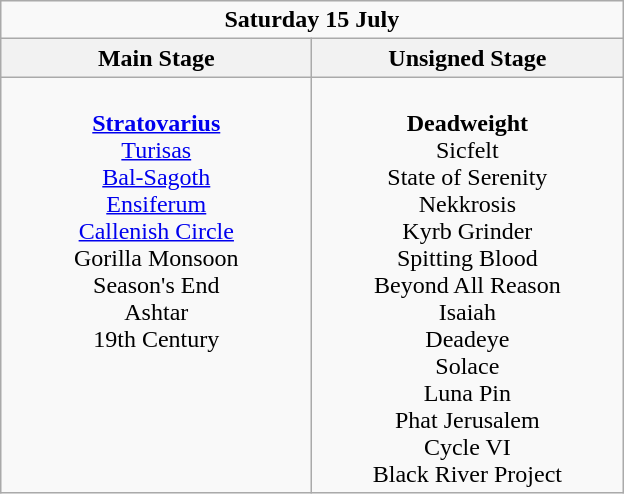<table class="wikitable">
<tr>
<td colspan="2" align="center"><strong>Saturday 15 July</strong></td>
</tr>
<tr>
<th>Main Stage</th>
<th>Unsigned Stage</th>
</tr>
<tr>
<td valign="top" align="center" width=200><br><strong><a href='#'>Stratovarius</a></strong><br>
<a href='#'>Turisas</a><br>
<a href='#'>Bal-Sagoth</a><br>
<a href='#'>Ensiferum</a><br>
<a href='#'>Callenish Circle</a><br>
Gorilla Monsoon<br>
Season's End<br>
Ashtar<br>
19th Century<br></td>
<td valign="top" align="center" width=200><br><strong>Deadweight</strong><br>
Sicfelt<br>
State of Serenity<br>
Nekkrosis<br>
Kyrb Grinder<br>
Spitting Blood<br>
Beyond All Reason<br>
Isaiah<br>
Deadeye<br>
Solace<br>
Luna Pin<br>
Phat Jerusalem<br>
Cycle VI<br>
Black River Project<br></td>
</tr>
</table>
